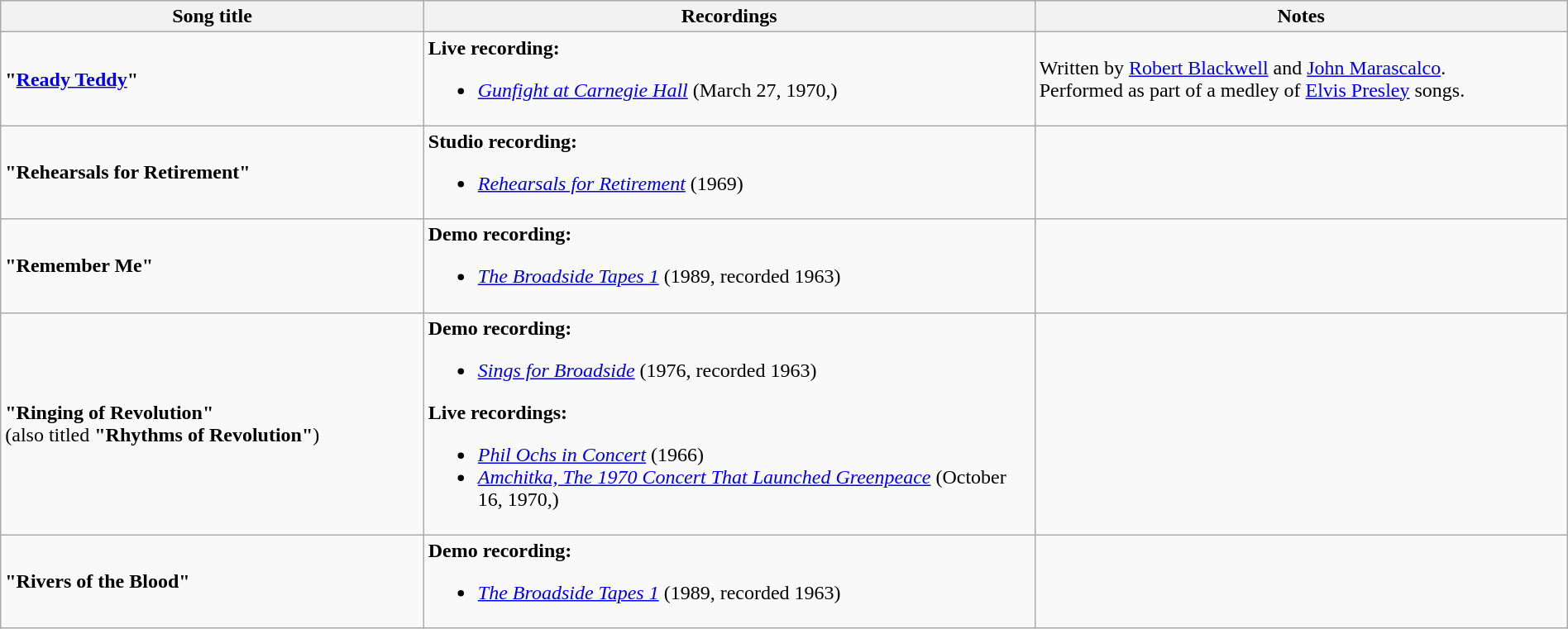<table class="wikitable" width="100%">
<tr>
<th width="27%">Song title</th>
<th width="39%">Recordings</th>
<th width="34%">Notes</th>
</tr>
<tr>
<td><strong>"<a href='#'>Ready Teddy</a>"</strong></td>
<td><strong>Live recording:</strong><br><ul><li><em><a href='#'>Gunfight at Carnegie Hall</a></em> (March 27, 1970,)</li></ul></td>
<td>Written by <a href='#'>Robert Blackwell</a> and <a href='#'>John Marascalco</a>.<br>Performed as part of a medley of <a href='#'>Elvis Presley</a> songs.</td>
</tr>
<tr>
<td><strong>"Rehearsals for Retirement"</strong></td>
<td><strong>Studio recording:</strong><br><ul><li><em><a href='#'>Rehearsals for Retirement</a></em> (1969)</li></ul></td>
<td></td>
</tr>
<tr>
<td><strong>"Remember Me"</strong></td>
<td><strong>Demo recording:</strong><br><ul><li><em><a href='#'>The Broadside Tapes 1</a></em> (1989, recorded 1963)</li></ul></td>
<td></td>
</tr>
<tr>
<td><strong>"Ringing of Revolution"</strong><br>(also titled <strong>"Rhythms of Revolution"</strong>)</td>
<td><strong>Demo recording:</strong><br><ul><li><em><a href='#'>Sings for Broadside</a></em> (1976, recorded 1963)</li></ul><strong>Live recordings:</strong><ul><li><em><a href='#'>Phil Ochs in Concert</a></em> (1966)</li><li><em><a href='#'>Amchitka, The 1970 Concert That Launched Greenpeace</a></em> (October 16, 1970,)</li></ul></td>
<td></td>
</tr>
<tr>
<td><strong>"Rivers of the Blood"</strong></td>
<td><strong>Demo recording:</strong><br><ul><li><em><a href='#'>The Broadside Tapes 1</a></em> (1989, recorded 1963)</li></ul></td>
<td></td>
</tr>
</table>
